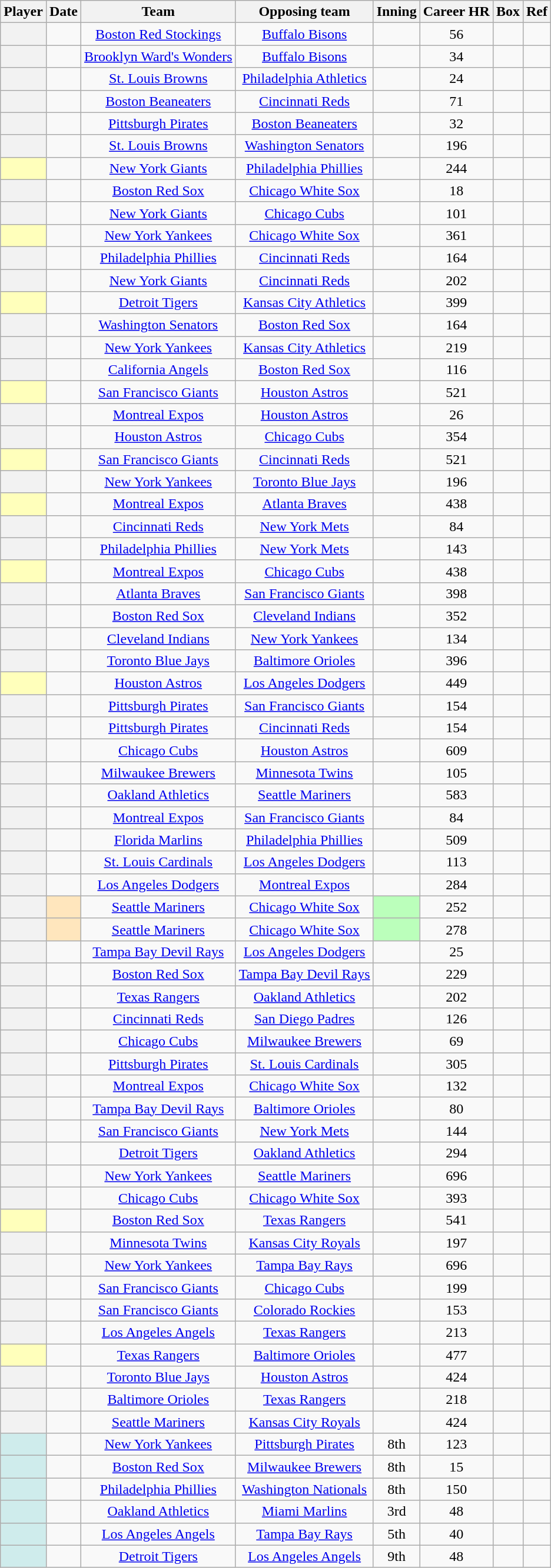<table class="wikitable sortable plainrowheaders" style="text-align:center;">
<tr>
<th scope="col">Player</th>
<th scope="col">Date</th>
<th scope="col">Team</th>
<th scope="col">Opposing team</th>
<th scope="col">Inning</th>
<th scope="col">Career HR</th>
<th scope="col" class="unsortable">Box</th>
<th scope="col" class="unsortable">Ref</th>
</tr>
<tr>
<th scope="row" style="text-align:center"></th>
<td></td>
<td><a href='#'>Boston Red Stockings</a></td>
<td><a href='#'>Buffalo Bisons</a></td>
<td></td>
<td>56</td>
<td></td>
<td></td>
</tr>
<tr>
<th scope="row" style="text-align:center"></th>
<td></td>
<td><a href='#'>Brooklyn Ward's Wonders</a></td>
<td><a href='#'>Buffalo Bisons</a></td>
<td></td>
<td>34</td>
<td></td>
<td></td>
</tr>
<tr>
<th scope="row" style="text-align:center"></th>
<td></td>
<td><a href='#'>St. Louis Browns</a></td>
<td><a href='#'>Philadelphia Athletics</a></td>
<td></td>
<td>24</td>
<td></td>
<td></td>
</tr>
<tr>
<th scope="row" style="text-align:center"></th>
<td></td>
<td><a href='#'>Boston Beaneaters</a></td>
<td><a href='#'>Cincinnati Reds</a></td>
<td></td>
<td>71</td>
<td></td>
<td></td>
</tr>
<tr>
<th scope="row" style="text-align:center"></th>
<td></td>
<td><a href='#'>Pittsburgh Pirates</a></td>
<td><a href='#'>Boston Beaneaters</a></td>
<td></td>
<td>32</td>
<td></td>
<td></td>
</tr>
<tr>
<th scope="row" style="text-align:center"></th>
<td></td>
<td><a href='#'>St. Louis Browns</a></td>
<td><a href='#'>Washington Senators</a></td>
<td></td>
<td>196</td>
<td></td>
<td></td>
</tr>
<tr>
<th scope="row" style="text-align:center; background:#ffb;"></th>
<td></td>
<td><a href='#'>New York Giants</a></td>
<td><a href='#'>Philadelphia Phillies</a></td>
<td></td>
<td>244</td>
<td></td>
<td></td>
</tr>
<tr>
<th scope="row" style="text-align:center"></th>
<td></td>
<td><a href='#'>Boston Red Sox</a></td>
<td><a href='#'>Chicago White Sox</a></td>
<td></td>
<td>18</td>
<td></td>
<td></td>
</tr>
<tr>
<th scope="row" style="text-align:center"></th>
<td></td>
<td><a href='#'>New York Giants</a></td>
<td><a href='#'>Chicago Cubs</a></td>
<td></td>
<td>101</td>
<td></td>
<td></td>
</tr>
<tr>
<th scope="row" style="text-align:center; background:#ffb;"></th>
<td></td>
<td><a href='#'>New York Yankees</a></td>
<td><a href='#'>Chicago White Sox</a></td>
<td></td>
<td>361</td>
<td></td>
<td></td>
</tr>
<tr>
<th scope="row" style="text-align:center"></th>
<td></td>
<td><a href='#'>Philadelphia Phillies</a></td>
<td><a href='#'>Cincinnati Reds</a></td>
<td></td>
<td>164</td>
<td></td>
<td></td>
</tr>
<tr>
<th scope="row" style="text-align:center"></th>
<td></td>
<td><a href='#'>New York Giants</a></td>
<td><a href='#'>Cincinnati Reds</a></td>
<td></td>
<td>202</td>
<td></td>
<td></td>
</tr>
<tr>
<th scope="row" style="text-align:center; background:#ffb;"></th>
<td></td>
<td><a href='#'>Detroit Tigers</a></td>
<td><a href='#'>Kansas City Athletics</a></td>
<td></td>
<td>399</td>
<td></td>
<td></td>
</tr>
<tr>
<th scope="row" style="text-align:center"></th>
<td></td>
<td><a href='#'>Washington Senators</a></td>
<td><a href='#'>Boston Red Sox</a></td>
<td></td>
<td>164</td>
<td></td>
<td></td>
</tr>
<tr>
<th scope="row" style="text-align:center"></th>
<td></td>
<td><a href='#'>New York Yankees</a></td>
<td><a href='#'>Kansas City Athletics</a></td>
<td></td>
<td>219</td>
<td></td>
<td></td>
</tr>
<tr>
<th scope="row" style="text-align:center"></th>
<td></td>
<td><a href='#'>California Angels</a></td>
<td><a href='#'>Boston Red Sox</a></td>
<td></td>
<td>116</td>
<td></td>
<td></td>
</tr>
<tr>
<th scope="row" style="text-align:center; background:#ffb;"></th>
<td></td>
<td><a href='#'>San Francisco Giants</a></td>
<td><a href='#'>Houston Astros</a></td>
<td></td>
<td>521</td>
<td></td>
<td></td>
</tr>
<tr>
<th scope="row" style="text-align:center"></th>
<td></td>
<td><a href='#'>Montreal Expos</a></td>
<td><a href='#'>Houston Astros</a></td>
<td></td>
<td>26</td>
<td></td>
<td></td>
</tr>
<tr>
<th scope="row" style="text-align:center"></th>
<td></td>
<td><a href='#'>Houston Astros</a></td>
<td><a href='#'>Chicago Cubs</a></td>
<td></td>
<td>354</td>
<td></td>
<td></td>
</tr>
<tr>
<th scope="row" style="text-align:center; background:#ffb;"> </th>
<td></td>
<td><a href='#'>San Francisco Giants</a></td>
<td><a href='#'>Cincinnati Reds</a></td>
<td></td>
<td>521</td>
<td></td>
<td></td>
</tr>
<tr>
<th scope="row" style="text-align:center"></th>
<td></td>
<td><a href='#'>New York Yankees</a></td>
<td><a href='#'>Toronto Blue Jays</a></td>
<td></td>
<td>196</td>
<td></td>
<td></td>
</tr>
<tr>
<th scope="row" style="text-align:center; background:#ffb;"></th>
<td></td>
<td><a href='#'>Montreal Expos</a></td>
<td><a href='#'>Atlanta Braves</a></td>
<td></td>
<td>438</td>
<td></td>
<td></td>
</tr>
<tr>
<th scope="row" style="text-align:center"></th>
<td></td>
<td><a href='#'>Cincinnati Reds</a></td>
<td><a href='#'>New York Mets</a></td>
<td></td>
<td>84</td>
<td></td>
<td></td>
</tr>
<tr>
<th scope="row" style="text-align:center"></th>
<td></td>
<td><a href='#'>Philadelphia Phillies</a></td>
<td><a href='#'>New York Mets</a></td>
<td></td>
<td>143</td>
<td></td>
<td></td>
</tr>
<tr>
<th scope="row" style="text-align:center; background:#ffb;"> </th>
<td></td>
<td><a href='#'>Montreal Expos</a></td>
<td><a href='#'>Chicago Cubs</a></td>
<td></td>
<td>438</td>
<td></td>
<td></td>
</tr>
<tr>
<th scope="row" style="text-align:center"></th>
<td></td>
<td><a href='#'>Atlanta Braves</a></td>
<td><a href='#'>San Francisco Giants</a></td>
<td></td>
<td>398</td>
<td></td>
<td></td>
</tr>
<tr>
<th scope="row" style="text-align:center"></th>
<td></td>
<td><a href='#'>Boston Red Sox</a></td>
<td><a href='#'>Cleveland Indians</a></td>
<td></td>
<td>352</td>
<td></td>
<td></td>
</tr>
<tr>
<th scope="row" style="text-align:center"></th>
<td></td>
<td><a href='#'>Cleveland Indians</a></td>
<td><a href='#'>New York Yankees</a></td>
<td></td>
<td>134</td>
<td></td>
<td></td>
</tr>
<tr>
<th scope="row" style="text-align:center"></th>
<td></td>
<td><a href='#'>Toronto Blue Jays</a></td>
<td><a href='#'>Baltimore Orioles</a></td>
<td></td>
<td>396</td>
<td></td>
<td></td>
</tr>
<tr>
<th scope="row" style="text-align:center; background:#ffb;"></th>
<td></td>
<td><a href='#'>Houston Astros</a></td>
<td><a href='#'>Los Angeles Dodgers</a></td>
<td></td>
<td>449</td>
<td></td>
<td></td>
</tr>
<tr>
<th scope="row" style="text-align:center"></th>
<td></td>
<td><a href='#'>Pittsburgh Pirates</a></td>
<td><a href='#'>San Francisco Giants</a></td>
<td></td>
<td>154</td>
<td></td>
<td></td>
</tr>
<tr>
<th scope="row" style="text-align:center"> </th>
<td></td>
<td><a href='#'>Pittsburgh Pirates</a></td>
<td><a href='#'>Cincinnati Reds</a></td>
<td></td>
<td>154</td>
<td></td>
<td></td>
</tr>
<tr>
<th scope="row" style="text-align:center"></th>
<td></td>
<td><a href='#'>Chicago Cubs</a></td>
<td><a href='#'>Houston Astros</a></td>
<td></td>
<td>609</td>
<td></td>
<td></td>
</tr>
<tr>
<th scope="row" style="text-align:center"></th>
<td></td>
<td><a href='#'>Milwaukee Brewers</a></td>
<td><a href='#'>Minnesota Twins</a></td>
<td></td>
<td>105</td>
<td></td>
<td></td>
</tr>
<tr>
<th scope="row" style="text-align:center"></th>
<td></td>
<td><a href='#'>Oakland Athletics</a></td>
<td><a href='#'>Seattle Mariners</a></td>
<td></td>
<td>583</td>
<td></td>
<td></td>
</tr>
<tr>
<th scope="row" style="text-align:center"></th>
<td></td>
<td><a href='#'>Montreal Expos</a></td>
<td><a href='#'>San Francisco Giants</a></td>
<td></td>
<td>84</td>
<td></td>
<td></td>
</tr>
<tr>
<th scope="row" style="text-align:center"></th>
<td></td>
<td><a href='#'>Florida Marlins</a></td>
<td><a href='#'>Philadelphia Phillies</a></td>
<td></td>
<td>509</td>
<td></td>
<td></td>
</tr>
<tr>
<th scope="row" style="text-align:center"></th>
<td></td>
<td><a href='#'>St. Louis Cardinals</a></td>
<td><a href='#'>Los Angeles Dodgers</a></td>
<td></td>
<td>113</td>
<td></td>
<td></td>
</tr>
<tr>
<th scope="row" style="text-align:center"></th>
<td></td>
<td><a href='#'>Los Angeles Dodgers</a></td>
<td><a href='#'>Montreal Expos</a></td>
<td></td>
<td>284</td>
<td></td>
<td></td>
</tr>
<tr>
<th scope="row" style="text-align:center"></th>
<td style="background-color:#FFE6BD;"></td>
<td><a href='#'>Seattle Mariners</a></td>
<td><a href='#'>Chicago White Sox</a></td>
<td style="background-color:#bbffbb;"></td>
<td>252</td>
<td></td>
<td></td>
</tr>
<tr>
<th scope="row" style="text-align:center"></th>
<td style="background-color:#FFE6BD;"></td>
<td><a href='#'>Seattle Mariners</a></td>
<td><a href='#'>Chicago White Sox</a></td>
<td style="background-color:#bbffbb;"></td>
<td>278</td>
<td></td>
<td></td>
</tr>
<tr>
<th scope="row" style="text-align:center"></th>
<td></td>
<td><a href='#'>Tampa Bay Devil Rays</a></td>
<td><a href='#'>Los Angeles Dodgers</a></td>
<td></td>
<td>25</td>
<td></td>
<td></td>
</tr>
<tr>
<th scope="row" style="text-align:center"></th>
<td></td>
<td><a href='#'>Boston Red Sox</a></td>
<td><a href='#'>Tampa Bay Devil Rays</a></td>
<td></td>
<td>229</td>
<td></td>
<td></td>
</tr>
<tr>
<th scope="row" style="text-align:center"></th>
<td></td>
<td><a href='#'>Texas Rangers</a></td>
<td><a href='#'>Oakland Athletics</a></td>
<td></td>
<td>202</td>
<td></td>
<td></td>
</tr>
<tr>
<th scope="row" style="text-align:center"></th>
<td></td>
<td><a href='#'>Cincinnati Reds</a></td>
<td><a href='#'>San Diego Padres</a></td>
<td></td>
<td>126</td>
<td></td>
<td></td>
</tr>
<tr>
<th scope="row" style="text-align:center"></th>
<td></td>
<td><a href='#'>Chicago Cubs</a></td>
<td><a href='#'>Milwaukee Brewers</a></td>
<td></td>
<td>69</td>
<td></td>
<td></td>
</tr>
<tr>
<th scope="row" style="text-align:center"></th>
<td></td>
<td><a href='#'>Pittsburgh Pirates</a></td>
<td><a href='#'>St. Louis Cardinals</a></td>
<td></td>
<td>305</td>
<td></td>
<td></td>
</tr>
<tr>
<th scope="row" style="text-align:center"></th>
<td></td>
<td><a href='#'>Montreal Expos</a></td>
<td><a href='#'>Chicago White Sox</a></td>
<td></td>
<td>132</td>
<td></td>
<td></td>
</tr>
<tr>
<th scope="row" style="text-align:center"></th>
<td></td>
<td><a href='#'>Tampa Bay Devil Rays</a></td>
<td><a href='#'>Baltimore Orioles</a></td>
<td></td>
<td>80</td>
<td></td>
<td></td>
</tr>
<tr>
<th scope="row" style="text-align:center"></th>
<td></td>
<td><a href='#'>San Francisco Giants</a></td>
<td><a href='#'>New York Mets</a></td>
<td></td>
<td>144</td>
<td></td>
<td></td>
</tr>
<tr>
<th scope="row" style="text-align:center"></th>
<td></td>
<td><a href='#'>Detroit Tigers</a></td>
<td><a href='#'>Oakland Athletics</a></td>
<td></td>
<td>294</td>
<td></td>
<td></td>
</tr>
<tr>
<th scope="row" style="text-align:center"></th>
<td></td>
<td><a href='#'>New York Yankees</a></td>
<td><a href='#'>Seattle Mariners</a></td>
<td></td>
<td>696</td>
<td></td>
<td></td>
</tr>
<tr>
<th scope="row" style="text-align:center"></th>
<td></td>
<td><a href='#'>Chicago Cubs</a></td>
<td><a href='#'>Chicago White Sox</a></td>
<td></td>
<td>393</td>
<td></td>
<td></td>
</tr>
<tr>
<th scope="row" style="text-align:center; background:#ffb;"></th>
<td></td>
<td><a href='#'>Boston Red Sox</a></td>
<td><a href='#'>Texas Rangers</a></td>
<td></td>
<td>541</td>
<td></td>
<td></td>
</tr>
<tr>
<th scope="row" style="text-align:center"></th>
<td></td>
<td><a href='#'>Minnesota Twins</a></td>
<td><a href='#'>Kansas City Royals</a></td>
<td></td>
<td>197</td>
<td></td>
<td></td>
</tr>
<tr>
<th scope="row" style="text-align:center"> </th>
<td></td>
<td><a href='#'>New York Yankees</a></td>
<td><a href='#'>Tampa Bay Rays</a></td>
<td></td>
<td>696</td>
<td></td>
<td></td>
</tr>
<tr>
<th scope="row" style="text-align:center"></th>
<td></td>
<td><a href='#'>San Francisco Giants</a></td>
<td><a href='#'>Chicago Cubs</a></td>
<td></td>
<td>199</td>
<td></td>
<td></td>
</tr>
<tr>
<th scope="row" style="text-align:center"></th>
<td></td>
<td><a href='#'>San Francisco Giants</a></td>
<td><a href='#'>Colorado Rockies</a></td>
<td></td>
<td>153</td>
<td></td>
<td></td>
</tr>
<tr>
<th scope="row" style="text-align:center"></th>
<td></td>
<td><a href='#'>Los Angeles Angels</a></td>
<td><a href='#'>Texas Rangers</a></td>
<td></td>
<td>213</td>
<td></td>
<td></td>
</tr>
<tr>
<th scope="row" style="text-align:center; background:#ffb;"></th>
<td></td>
<td><a href='#'>Texas Rangers</a></td>
<td><a href='#'>Baltimore Orioles</a></td>
<td></td>
<td>477</td>
<td></td>
<td></td>
</tr>
<tr>
<th scope="row" style="text-align:center"></th>
<td></td>
<td><a href='#'>Toronto Blue Jays</a></td>
<td><a href='#'>Houston Astros</a></td>
<td></td>
<td>424</td>
<td></td>
<td></td>
</tr>
<tr>
<th scope="row" style="text-align:center"></th>
<td></td>
<td><a href='#'>Baltimore Orioles</a></td>
<td><a href='#'>Texas Rangers</a></td>
<td></td>
<td>218</td>
<td></td>
<td></td>
</tr>
<tr>
<th scope="row" style="text-align:center"> </th>
<td></td>
<td><a href='#'>Seattle Mariners</a></td>
<td><a href='#'>Kansas City Royals</a></td>
<td></td>
<td>424</td>
<td></td>
<td></td>
</tr>
<tr>
<th scope="row" style="text-align:center; background:#cfecec;"></th>
<td></td>
<td><a href='#'>New York Yankees</a></td>
<td><a href='#'>Pittsburgh Pirates</a></td>
<td>8th</td>
<td>123</td>
<td></td>
<td></td>
</tr>
<tr>
<th scope="row" style="text-align:center; background:#cfecec;"></th>
<td></td>
<td><a href='#'>Boston Red Sox</a></td>
<td><a href='#'>Milwaukee Brewers</a></td>
<td>8th</td>
<td>15</td>
<td></td>
<td></td>
</tr>
<tr>
<th scope="row" style="text-align:center; background:#cfecec;"></th>
<td></td>
<td><a href='#'>Philadelphia Phillies</a></td>
<td><a href='#'>Washington Nationals</a></td>
<td>8th</td>
<td>150</td>
<td></td>
<td></td>
</tr>
<tr>
<th scope="row" style="text-align:center; background:#cfecec;"></th>
<td></td>
<td><a href='#'>Oakland Athletics</a></td>
<td><a href='#'>Miami Marlins</a></td>
<td>3rd</td>
<td>48</td>
<td></td>
<td></td>
</tr>
<tr>
<th scope="row" style="text-align:center; background:#cfecec;"></th>
<td></td>
<td><a href='#'>Los Angeles Angels</a></td>
<td><a href='#'>Tampa Bay Rays</a></td>
<td>5th</td>
<td>40</td>
<td></td>
<td></td>
</tr>
<tr>
<th scope="row" style="text-align:center; background:#cfecec;"></th>
<td></td>
<td><a href='#'>Detroit Tigers</a></td>
<td><a href='#'>Los Angeles Angels</a></td>
<td>9th</td>
<td>48</td>
<td></td>
<td></td>
</tr>
</table>
